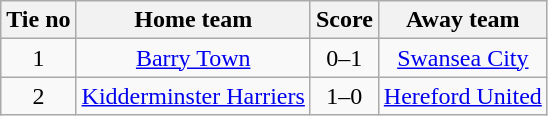<table class="wikitable" style="text-align: center">
<tr>
<th>Tie no</th>
<th>Home team</th>
<th>Score</th>
<th>Away team</th>
</tr>
<tr>
<td>1</td>
<td><a href='#'>Barry Town</a></td>
<td>0–1</td>
<td><a href='#'>Swansea City</a></td>
</tr>
<tr>
<td>2</td>
<td><a href='#'>Kidderminster Harriers</a></td>
<td>1–0</td>
<td><a href='#'>Hereford United</a></td>
</tr>
</table>
